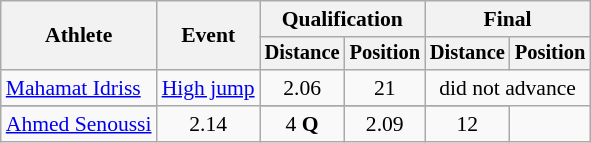<table class=wikitable style="font-size:90%">
<tr>
<th rowspan="2">Athlete</th>
<th rowspan="2">Event</th>
<th colspan="2">Qualification</th>
<th colspan="2">Final</th>
</tr>
<tr style="font-size:95%">
<th>Distance</th>
<th>Position</th>
<th>Distance</th>
<th>Position</th>
</tr>
<tr align=center>
<td align=left><a href='#'>Mahamat Idriss</a></td>
<td align=left rowspan=2><a href='#'>High jump</a></td>
<td>2.06</td>
<td>21</td>
<td colspan=2>did not advance</td>
</tr>
<tr>
</tr>
<tr align=center>
<td align=left><a href='#'>Ahmed Senoussi</a></td>
<td>2.14</td>
<td>4 <strong>Q</strong></td>
<td>2.09</td>
<td>12</td>
</tr>
</table>
